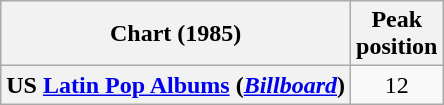<table class="wikitable sortable plainrowheaders" style="text-align:center">
<tr>
<th scope="col">Chart (1985)</th>
<th scope="col">Peak<br>position</th>
</tr>
<tr>
<th scope="row">US <a href='#'>Latin Pop Albums</a> (<em><a href='#'>Billboard</a></em>)</th>
<td>12</td>
</tr>
</table>
